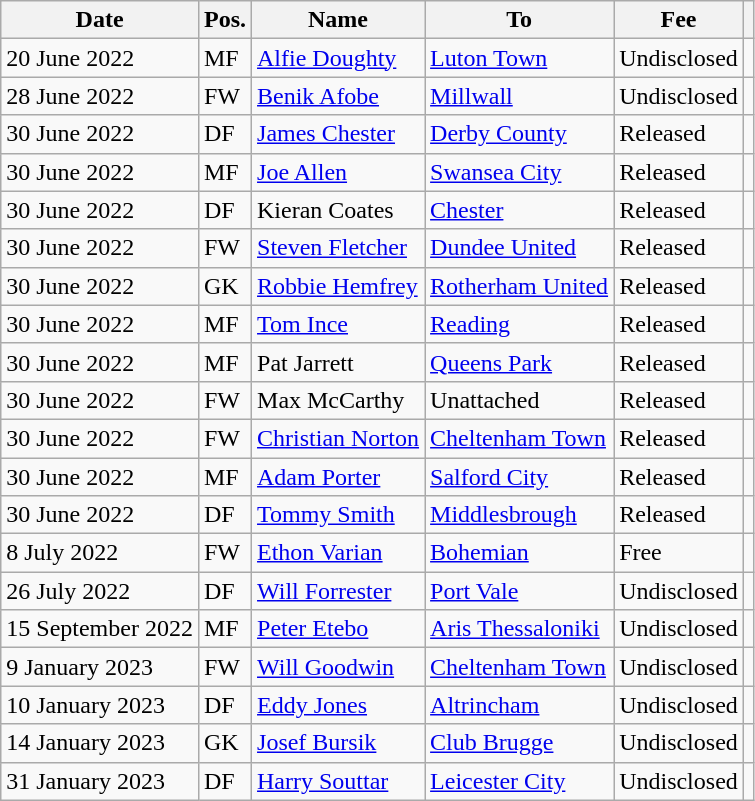<table class="wikitable">
<tr>
<th>Date</th>
<th>Pos.</th>
<th>Name</th>
<th>To</th>
<th>Fee</th>
<th></th>
</tr>
<tr>
<td>20 June 2022</td>
<td>MF</td>
<td> <a href='#'>Alfie Doughty</a></td>
<td> <a href='#'>Luton Town</a></td>
<td>Undisclosed</td>
<td></td>
</tr>
<tr>
<td>28 June 2022</td>
<td>FW</td>
<td> <a href='#'>Benik Afobe</a></td>
<td> <a href='#'>Millwall</a></td>
<td>Undisclosed</td>
<td></td>
</tr>
<tr>
<td>30 June 2022</td>
<td>DF</td>
<td> <a href='#'>James Chester</a></td>
<td> <a href='#'>Derby County</a></td>
<td>Released</td>
<td></td>
</tr>
<tr>
<td>30 June 2022</td>
<td>MF</td>
<td> <a href='#'>Joe Allen</a></td>
<td> <a href='#'>Swansea City</a></td>
<td>Released</td>
<td></td>
</tr>
<tr>
<td>30 June 2022</td>
<td>DF</td>
<td> Kieran Coates</td>
<td> <a href='#'>Chester</a></td>
<td>Released</td>
<td></td>
</tr>
<tr>
<td>30 June 2022</td>
<td>FW</td>
<td> <a href='#'>Steven Fletcher</a></td>
<td> <a href='#'>Dundee United</a></td>
<td>Released</td>
<td></td>
</tr>
<tr>
<td>30 June 2022</td>
<td>GK</td>
<td> <a href='#'>Robbie Hemfrey</a></td>
<td> <a href='#'>Rotherham United</a></td>
<td>Released</td>
<td></td>
</tr>
<tr>
<td>30 June 2022</td>
<td>MF</td>
<td> <a href='#'>Tom Ince</a></td>
<td> <a href='#'>Reading</a></td>
<td>Released</td>
<td></td>
</tr>
<tr>
<td>30 June 2022</td>
<td>MF</td>
<td> Pat Jarrett</td>
<td> <a href='#'>Queens Park</a></td>
<td>Released</td>
<td></td>
</tr>
<tr>
<td>30 June 2022</td>
<td>FW</td>
<td> Max McCarthy</td>
<td>Unattached</td>
<td>Released</td>
<td></td>
</tr>
<tr>
<td>30 June 2022</td>
<td>FW</td>
<td> <a href='#'>Christian Norton</a></td>
<td> <a href='#'>Cheltenham Town</a></td>
<td>Released</td>
<td></td>
</tr>
<tr>
<td>30 June 2022</td>
<td>MF</td>
<td> <a href='#'>Adam Porter</a></td>
<td> <a href='#'>Salford City</a></td>
<td>Released</td>
<td></td>
</tr>
<tr>
<td>30 June 2022</td>
<td>DF</td>
<td> <a href='#'>Tommy Smith</a></td>
<td> <a href='#'>Middlesbrough</a></td>
<td>Released</td>
<td></td>
</tr>
<tr>
<td>8 July 2022</td>
<td>FW</td>
<td> <a href='#'>Ethon Varian</a></td>
<td> <a href='#'>Bohemian</a></td>
<td>Free</td>
<td></td>
</tr>
<tr>
<td>26 July 2022</td>
<td>DF</td>
<td> <a href='#'>Will Forrester</a></td>
<td> <a href='#'>Port Vale</a></td>
<td>Undisclosed</td>
<td></td>
</tr>
<tr>
<td>15 September 2022</td>
<td>MF</td>
<td> <a href='#'>Peter Etebo</a></td>
<td> <a href='#'>Aris Thessaloniki</a></td>
<td>Undisclosed</td>
<td></td>
</tr>
<tr>
<td>9 January 2023</td>
<td>FW</td>
<td> <a href='#'>Will Goodwin</a></td>
<td> <a href='#'>Cheltenham Town</a></td>
<td>Undisclosed</td>
<td></td>
</tr>
<tr>
<td>10 January 2023</td>
<td>DF</td>
<td> <a href='#'>Eddy Jones</a></td>
<td> <a href='#'>Altrincham</a></td>
<td>Undisclosed</td>
<td></td>
</tr>
<tr>
<td>14 January 2023</td>
<td>GK</td>
<td> <a href='#'>Josef Bursik</a></td>
<td> <a href='#'>Club Brugge</a></td>
<td>Undisclosed</td>
<td></td>
</tr>
<tr>
<td>31 January 2023</td>
<td>DF</td>
<td> <a href='#'>Harry Souttar</a></td>
<td> <a href='#'>Leicester City</a></td>
<td>Undisclosed</td>
<td></td>
</tr>
</table>
